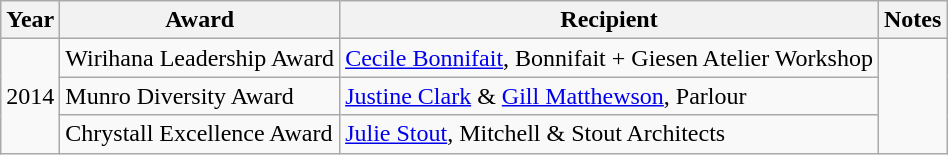<table class="wikitable">
<tr>
<th>Year</th>
<th>Award</th>
<th>Recipient</th>
<th>Notes</th>
</tr>
<tr>
<td rowspan="3">2014</td>
<td>Wirihana Leadership Award</td>
<td><a href='#'>Cecile Bonnifait</a>, Bonnifait + Giesen Atelier Workshop</td>
<td rowspan="3"></td>
</tr>
<tr>
<td>Munro Diversity Award</td>
<td><a href='#'>Justine Clark</a> & <a href='#'>Gill Matthewson</a>, Parlour</td>
</tr>
<tr>
<td>Chrystall Excellence Award</td>
<td><a href='#'>Julie Stout</a>, Mitchell & Stout Architects</td>
</tr>
</table>
